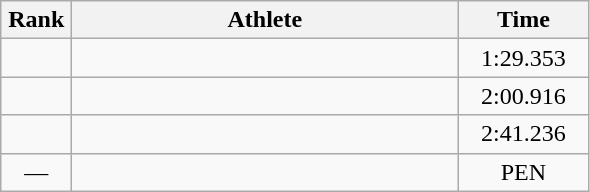<table class=wikitable style="text-align:center">
<tr>
<th width=40>Rank</th>
<th width=250>Athlete</th>
<th width=80>Time</th>
</tr>
<tr>
<td></td>
<td align=left></td>
<td>1:29.353</td>
</tr>
<tr>
<td></td>
<td align=left></td>
<td>2:00.916</td>
</tr>
<tr>
<td></td>
<td align=left></td>
<td>2:41.236</td>
</tr>
<tr>
<td>—</td>
<td align=left></td>
<td>PEN</td>
</tr>
</table>
